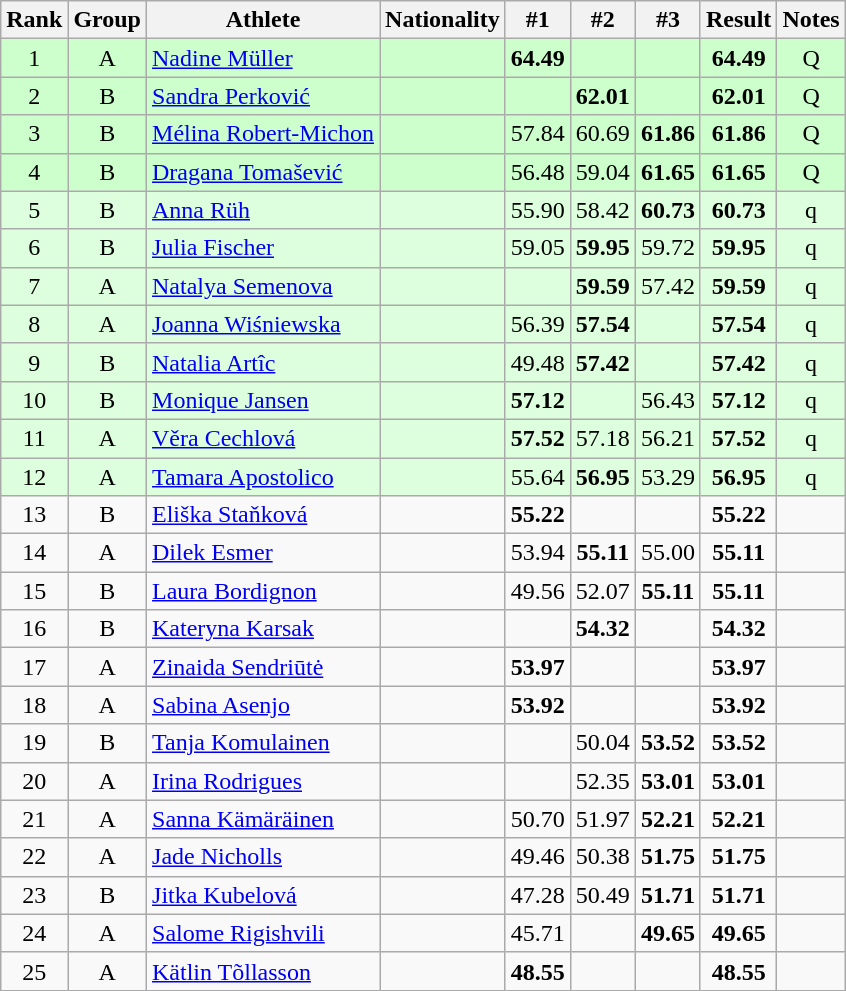<table class="wikitable sortable" style="text-align:center">
<tr>
<th>Rank</th>
<th>Group</th>
<th>Athlete</th>
<th>Nationality</th>
<th>#1</th>
<th>#2</th>
<th>#3</th>
<th>Result</th>
<th>Notes</th>
</tr>
<tr bgcolor=ccffcc>
<td>1</td>
<td>A</td>
<td align="left"><a href='#'>Nadine Müller</a></td>
<td align=left></td>
<td><strong>64.49</strong></td>
<td></td>
<td></td>
<td><strong>64.49</strong></td>
<td>Q</td>
</tr>
<tr bgcolor=ccffcc>
<td>2</td>
<td>B</td>
<td align="left"><a href='#'>Sandra Perković</a></td>
<td align=left></td>
<td></td>
<td><strong>62.01</strong></td>
<td></td>
<td><strong>62.01</strong></td>
<td>Q</td>
</tr>
<tr bgcolor=ccffcc>
<td>3</td>
<td>B</td>
<td align="left"><a href='#'>Mélina Robert-Michon</a></td>
<td align=left></td>
<td>57.84</td>
<td>60.69</td>
<td><strong>61.86</strong></td>
<td><strong>61.86</strong></td>
<td>Q</td>
</tr>
<tr bgcolor=ccffcc>
<td>4</td>
<td>B</td>
<td align="left"><a href='#'>Dragana Tomašević</a></td>
<td align=left></td>
<td>56.48</td>
<td>59.04</td>
<td><strong>61.65</strong></td>
<td><strong>61.65</strong></td>
<td>Q</td>
</tr>
<tr bgcolor=ddffdd>
<td>5</td>
<td>B</td>
<td align="left"><a href='#'>Anna Rüh</a></td>
<td align=left></td>
<td>55.90</td>
<td>58.42</td>
<td><strong>60.73</strong></td>
<td><strong>60.73</strong></td>
<td>q</td>
</tr>
<tr bgcolor=ddffdd>
<td>6</td>
<td>B</td>
<td align="left"><a href='#'>Julia Fischer</a></td>
<td align=left></td>
<td>59.05</td>
<td><strong>59.95</strong></td>
<td>59.72</td>
<td><strong>59.95</strong></td>
<td>q</td>
</tr>
<tr bgcolor=ddffdd>
<td>7</td>
<td>A</td>
<td align="left"><a href='#'>Natalya Semenova</a></td>
<td align=left></td>
<td></td>
<td><strong>59.59</strong></td>
<td>57.42</td>
<td><strong>59.59</strong></td>
<td>q</td>
</tr>
<tr bgcolor=ddffdd>
<td>8</td>
<td>A</td>
<td align="left"><a href='#'>Joanna Wiśniewska</a></td>
<td align=left></td>
<td>56.39</td>
<td><strong>57.54</strong></td>
<td></td>
<td><strong>57.54</strong></td>
<td>q</td>
</tr>
<tr bgcolor=ddffdd>
<td>9</td>
<td>B</td>
<td align="left"><a href='#'>Natalia Artîc</a></td>
<td align=left></td>
<td>49.48</td>
<td><strong>57.42</strong></td>
<td></td>
<td><strong>57.42</strong></td>
<td>q</td>
</tr>
<tr bgcolor=ddffdd>
<td>10</td>
<td>B</td>
<td align="left"><a href='#'>Monique Jansen</a></td>
<td align=left></td>
<td><strong>57.12</strong></td>
<td></td>
<td>56.43</td>
<td><strong>57.12</strong></td>
<td>q</td>
</tr>
<tr bgcolor=ddffdd>
<td>11</td>
<td>A</td>
<td align="left"><a href='#'>Věra Cechlová</a></td>
<td align=left></td>
<td><strong>57.52</strong></td>
<td>57.18</td>
<td>56.21</td>
<td><strong>57.52</strong></td>
<td>q</td>
</tr>
<tr bgcolor=ddffdd>
<td>12</td>
<td>A</td>
<td align="left"><a href='#'>Tamara Apostolico</a></td>
<td align=left></td>
<td>55.64</td>
<td><strong>56.95</strong></td>
<td>53.29</td>
<td><strong>56.95</strong></td>
<td>q</td>
</tr>
<tr>
<td>13</td>
<td>B</td>
<td align="left"><a href='#'>Eliška Staňková</a></td>
<td align=left></td>
<td><strong>55.22</strong></td>
<td></td>
<td></td>
<td><strong>55.22</strong></td>
<td></td>
</tr>
<tr>
<td>14</td>
<td>A</td>
<td align="left"><a href='#'>Dilek Esmer</a></td>
<td align=left></td>
<td>53.94</td>
<td><strong>55.11</strong></td>
<td>55.00</td>
<td><strong>55.11</strong></td>
<td></td>
</tr>
<tr>
<td>15</td>
<td>B</td>
<td align="left"><a href='#'>Laura Bordignon</a></td>
<td align=left></td>
<td>49.56</td>
<td>52.07</td>
<td><strong>55.11</strong></td>
<td><strong>55.11</strong></td>
<td></td>
</tr>
<tr>
<td>16</td>
<td>B</td>
<td align="left"><a href='#'>Kateryna Karsak</a></td>
<td align=left></td>
<td></td>
<td><strong>54.32</strong></td>
<td></td>
<td><strong>54.32</strong></td>
<td></td>
</tr>
<tr>
<td>17</td>
<td>A</td>
<td align="left"><a href='#'>Zinaida Sendriūtė</a></td>
<td align=left></td>
<td><strong>53.97</strong></td>
<td></td>
<td></td>
<td><strong>53.97</strong></td>
<td></td>
</tr>
<tr>
<td>18</td>
<td>A</td>
<td align="left"><a href='#'>Sabina Asenjo</a></td>
<td align=left></td>
<td><strong>53.92</strong></td>
<td></td>
<td></td>
<td><strong>53.92</strong></td>
<td></td>
</tr>
<tr>
<td>19</td>
<td>B</td>
<td align="left"><a href='#'>Tanja Komulainen</a></td>
<td align=left></td>
<td></td>
<td>50.04</td>
<td><strong>53.52</strong></td>
<td><strong>53.52</strong></td>
<td></td>
</tr>
<tr>
<td>20</td>
<td>A</td>
<td align="left"><a href='#'>Irina Rodrigues</a></td>
<td align=left></td>
<td></td>
<td>52.35</td>
<td><strong>53.01</strong></td>
<td><strong>53.01</strong></td>
<td></td>
</tr>
<tr>
<td>21</td>
<td>A</td>
<td align="left"><a href='#'>Sanna Kämäräinen</a></td>
<td align=left></td>
<td>50.70</td>
<td>51.97</td>
<td><strong>52.21</strong></td>
<td><strong>52.21</strong></td>
<td></td>
</tr>
<tr>
<td>22</td>
<td>A</td>
<td align="left"><a href='#'>Jade Nicholls</a></td>
<td align=left></td>
<td>49.46</td>
<td>50.38</td>
<td><strong>51.75</strong></td>
<td><strong>51.75</strong></td>
<td></td>
</tr>
<tr>
<td>23</td>
<td>B</td>
<td align="left"><a href='#'>Jitka Kubelová</a></td>
<td align=left></td>
<td>47.28</td>
<td>50.49</td>
<td><strong>51.71</strong></td>
<td><strong>51.71</strong></td>
<td></td>
</tr>
<tr>
<td>24</td>
<td>A</td>
<td align="left"><a href='#'>Salome Rigishvili</a></td>
<td align=left></td>
<td>45.71</td>
<td></td>
<td><strong>49.65</strong></td>
<td><strong>49.65</strong></td>
<td></td>
</tr>
<tr>
<td>25</td>
<td>A</td>
<td align="left"><a href='#'>Kätlin Tõllasson</a></td>
<td align=left></td>
<td><strong>48.55</strong></td>
<td></td>
<td></td>
<td><strong>48.55</strong></td>
<td></td>
</tr>
</table>
